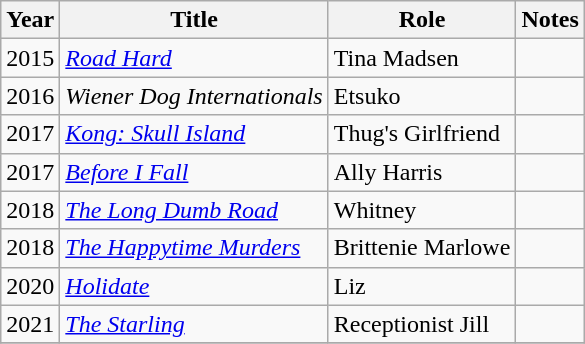<table class="wikitable sortable">
<tr>
<th>Year</th>
<th>Title</th>
<th>Role</th>
<th class="unsortable">Notes</th>
</tr>
<tr>
<td>2015</td>
<td><em><a href='#'>Road Hard</a></em></td>
<td>Tina Madsen</td>
<td></td>
</tr>
<tr>
<td>2016</td>
<td><em>Wiener Dog Internationals</em></td>
<td>Etsuko</td>
<td></td>
</tr>
<tr>
<td>2017</td>
<td><em><a href='#'>Kong: Skull Island</a></em></td>
<td>Thug's Girlfriend</td>
<td></td>
</tr>
<tr>
<td>2017</td>
<td><em><a href='#'>Before I Fall</a></em></td>
<td>Ally Harris</td>
<td></td>
</tr>
<tr>
<td>2018</td>
<td><em><a href='#'>The Long Dumb Road</a></em></td>
<td>Whitney</td>
<td></td>
</tr>
<tr>
<td>2018</td>
<td><em><a href='#'>The Happytime Murders</a></em></td>
<td>Brittenie Marlowe</td>
<td></td>
</tr>
<tr>
<td>2020</td>
<td><em><a href='#'>Holidate</a></em></td>
<td>Liz</td>
<td></td>
</tr>
<tr>
<td>2021</td>
<td><em><a href='#'>The Starling</a></em></td>
<td>Receptionist Jill</td>
<td></td>
</tr>
<tr>
</tr>
</table>
